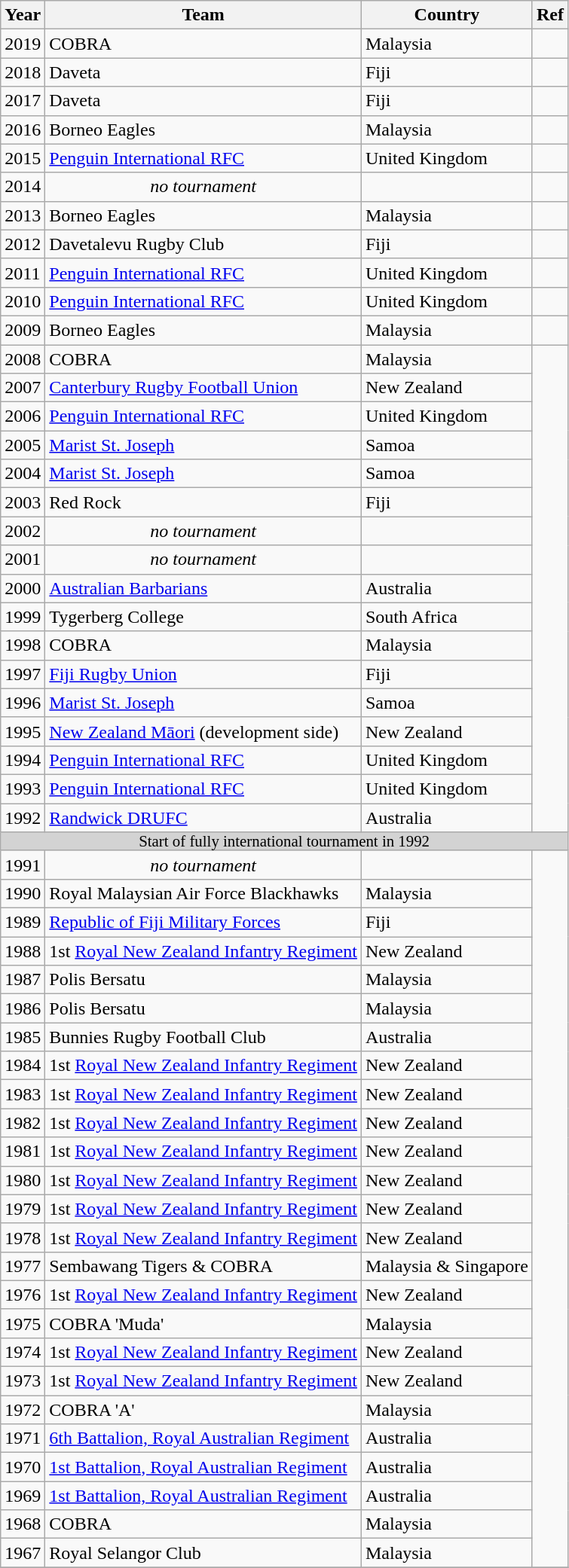<table class="wikitable">
<tr>
<th>Year</th>
<th>Team</th>
<th>Country</th>
<th>Ref</th>
</tr>
<tr>
<td>2019</td>
<td>COBRA</td>
<td>Malaysia</td>
<td align=center></td>
</tr>
<tr>
<td>2018</td>
<td>Daveta</td>
<td>Fiji</td>
<td align=center></td>
</tr>
<tr>
<td>2017</td>
<td>Daveta</td>
<td>Fiji</td>
<td align=center></td>
</tr>
<tr>
<td>2016</td>
<td>Borneo Eagles</td>
<td>Malaysia</td>
<td align=center></td>
</tr>
<tr>
<td>2015</td>
<td><a href='#'>Penguin International RFC</a></td>
<td>United Kingdom</td>
<td align=center></td>
</tr>
<tr>
<td>2014</td>
<td align=center><em>no tournament</em></td>
<td></td>
<td align=center></td>
</tr>
<tr>
<td>2013</td>
<td>Borneo Eagles</td>
<td>Malaysia</td>
<td align=center></td>
</tr>
<tr>
<td>2012</td>
<td>Davetalevu Rugby Club</td>
<td>Fiji</td>
<td align=center></td>
</tr>
<tr>
<td>2011</td>
<td><a href='#'>Penguin International RFC</a></td>
<td>United Kingdom</td>
<td align=center></td>
</tr>
<tr>
<td>2010</td>
<td><a href='#'>Penguin International RFC</a></td>
<td>United Kingdom</td>
<td align=center></td>
</tr>
<tr>
<td>2009</td>
<td>Borneo Eagles</td>
<td>Malaysia</td>
<td align=center></td>
</tr>
<tr>
<td>2008</td>
<td>COBRA</td>
<td>Malaysia</td>
<td align=center rowspan="17"></td>
</tr>
<tr>
<td>2007</td>
<td><a href='#'>Canterbury Rugby Football Union</a></td>
<td>New Zealand</td>
</tr>
<tr>
<td>2006</td>
<td><a href='#'>Penguin International RFC</a></td>
<td>United Kingdom</td>
</tr>
<tr>
<td>2005</td>
<td><a href='#'>Marist St. Joseph</a></td>
<td>Samoa</td>
</tr>
<tr>
<td>2004</td>
<td><a href='#'>Marist St. Joseph</a></td>
<td>Samoa</td>
</tr>
<tr>
<td>2003</td>
<td>Red Rock</td>
<td>Fiji</td>
</tr>
<tr>
<td>2002</td>
<td align=center><em>no tournament</em></td>
<td></td>
</tr>
<tr>
<td>2001</td>
<td align=center><em>no tournament</em></td>
<td></td>
</tr>
<tr>
<td>2000</td>
<td><a href='#'>Australian Barbarians</a></td>
<td>Australia</td>
</tr>
<tr>
<td>1999</td>
<td>Tygerberg College</td>
<td>South Africa</td>
</tr>
<tr>
<td>1998</td>
<td>COBRA</td>
<td>Malaysia</td>
</tr>
<tr>
<td>1997</td>
<td><a href='#'>Fiji Rugby Union</a></td>
<td>Fiji</td>
</tr>
<tr>
<td>1996</td>
<td><a href='#'>Marist St. Joseph</a></td>
<td>Samoa</td>
</tr>
<tr>
<td>1995</td>
<td><a href='#'>New Zealand Māori</a> (development side)</td>
<td>New Zealand</td>
</tr>
<tr>
<td>1994</td>
<td><a href='#'>Penguin International RFC</a></td>
<td>United Kingdom</td>
</tr>
<tr>
<td>1993</td>
<td><a href='#'>Penguin International RFC</a></td>
<td>United Kingdom</td>
</tr>
<tr>
<td>1992</td>
<td><a href='#'>Randwick DRUFC</a></td>
<td>Australia</td>
</tr>
<tr bgcolor=lightgrey style="line-height:10px; font-size:87%;">
<td colspan="4" align=center>Start of fully international tournament in 1992</td>
</tr>
<tr>
<td>1991</td>
<td align=center><em>no tournament</em></td>
<td></td>
<td align=center rowspan="25"></td>
</tr>
<tr>
<td>1990</td>
<td>Royal Malaysian Air Force Blackhawks</td>
<td>Malaysia</td>
</tr>
<tr>
<td>1989</td>
<td><a href='#'>Republic of Fiji Military Forces</a></td>
<td>Fiji</td>
</tr>
<tr>
<td>1988</td>
<td>1st <a href='#'>Royal New Zealand Infantry Regiment</a></td>
<td>New Zealand</td>
</tr>
<tr>
<td>1987</td>
<td>Polis Bersatu</td>
<td>Malaysia</td>
</tr>
<tr>
<td>1986</td>
<td>Polis Bersatu</td>
<td>Malaysia</td>
</tr>
<tr>
<td>1985</td>
<td>Bunnies Rugby Football Club</td>
<td>Australia</td>
</tr>
<tr>
<td>1984</td>
<td>1st <a href='#'>Royal New Zealand Infantry Regiment</a></td>
<td>New Zealand</td>
</tr>
<tr>
<td>1983</td>
<td>1st <a href='#'>Royal New Zealand Infantry Regiment</a></td>
<td>New Zealand</td>
</tr>
<tr>
<td>1982</td>
<td>1st <a href='#'>Royal New Zealand Infantry Regiment</a></td>
<td>New Zealand</td>
</tr>
<tr>
<td>1981</td>
<td>1st <a href='#'>Royal New Zealand Infantry Regiment</a></td>
<td>New Zealand</td>
</tr>
<tr>
<td>1980</td>
<td>1st <a href='#'>Royal New Zealand Infantry Regiment</a></td>
<td>New Zealand</td>
</tr>
<tr>
<td>1979</td>
<td>1st <a href='#'>Royal New Zealand Infantry Regiment</a></td>
<td>New Zealand</td>
</tr>
<tr>
<td>1978</td>
<td>1st <a href='#'>Royal New Zealand Infantry Regiment</a></td>
<td>New Zealand</td>
</tr>
<tr>
<td>1977</td>
<td>Sembawang Tigers & COBRA</td>
<td>Malaysia & Singapore</td>
</tr>
<tr>
<td>1976</td>
<td>1st <a href='#'>Royal New Zealand Infantry Regiment</a></td>
<td>New Zealand</td>
</tr>
<tr>
<td>1975</td>
<td>COBRA 'Muda'</td>
<td>Malaysia</td>
</tr>
<tr>
<td>1974</td>
<td>1st <a href='#'>Royal New Zealand Infantry Regiment</a></td>
<td>New Zealand</td>
</tr>
<tr>
<td>1973</td>
<td>1st <a href='#'>Royal New Zealand Infantry Regiment</a></td>
<td>New Zealand</td>
</tr>
<tr>
<td>1972</td>
<td>COBRA 'A'</td>
<td>Malaysia</td>
</tr>
<tr>
<td>1971</td>
<td><a href='#'>6th Battalion, Royal Australian Regiment</a></td>
<td>Australia</td>
</tr>
<tr>
<td>1970</td>
<td><a href='#'>1st Battalion, Royal Australian Regiment</a></td>
<td>Australia</td>
</tr>
<tr>
<td>1969</td>
<td><a href='#'>1st Battalion, Royal Australian Regiment</a></td>
<td>Australia</td>
</tr>
<tr>
<td>1968</td>
<td>COBRA</td>
<td>Malaysia</td>
</tr>
<tr>
<td>1967</td>
<td>Royal Selangor Club</td>
<td>Malaysia</td>
</tr>
<tr>
</tr>
</table>
